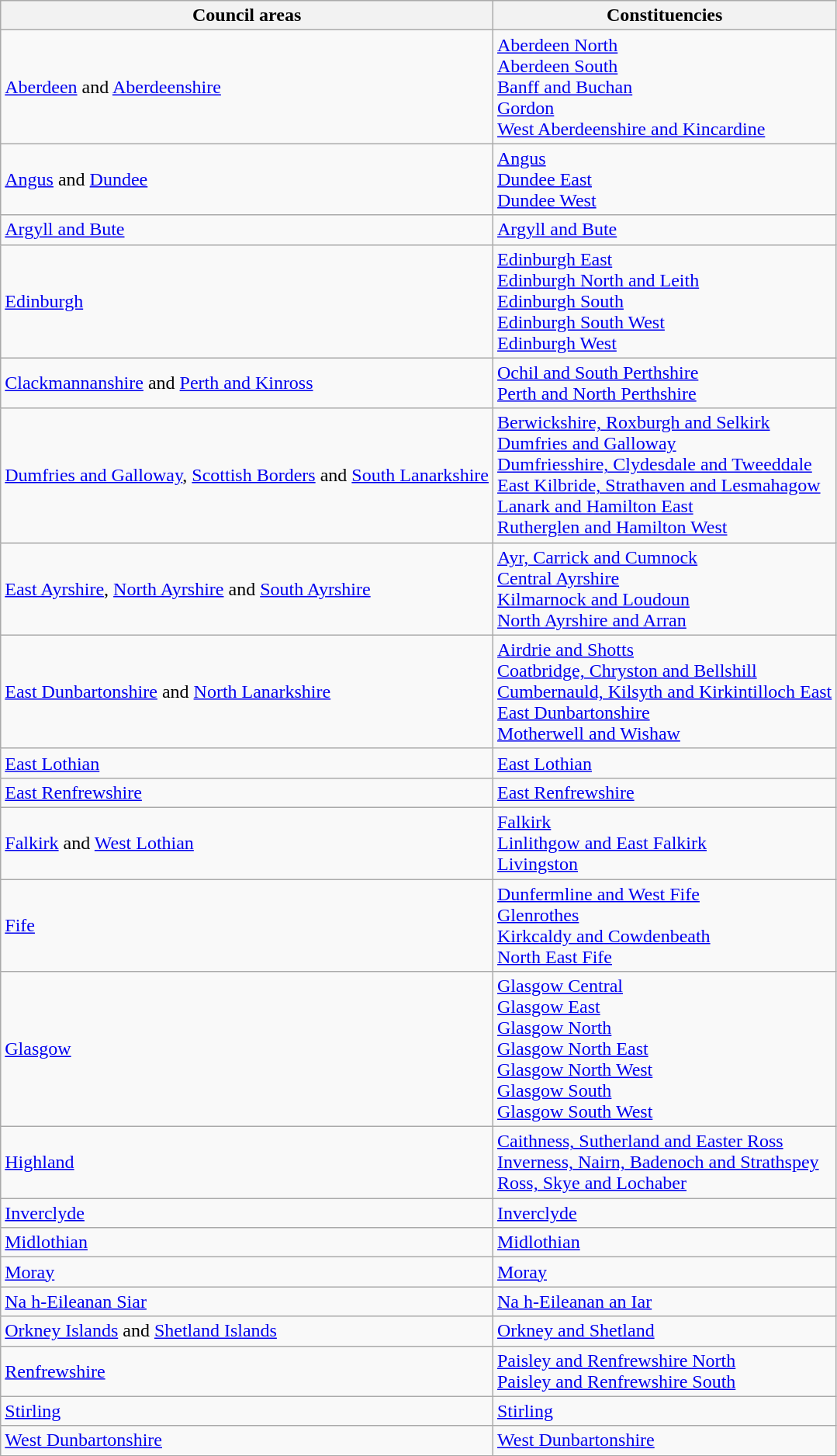<table class="wikitable">
<tr>
<th>Council areas</th>
<th>Constituencies</th>
</tr>
<tr>
<td><a href='#'>Aberdeen</a> and <a href='#'>Aberdeenshire</a></td>
<td><a href='#'>Aberdeen North</a><br><a href='#'>Aberdeen South</a><br><a href='#'>Banff and Buchan</a><br><a href='#'>Gordon</a><br><a href='#'>West Aberdeenshire and Kincardine</a></td>
</tr>
<tr>
<td><a href='#'>Angus</a> and <a href='#'>Dundee</a></td>
<td><a href='#'>Angus</a><br><a href='#'>Dundee East</a><br><a href='#'>Dundee West</a></td>
</tr>
<tr>
<td><a href='#'>Argyll and Bute</a></td>
<td><a href='#'>Argyll and Bute</a></td>
</tr>
<tr>
<td><a href='#'>Edinburgh</a></td>
<td><a href='#'>Edinburgh East</a><br><a href='#'>Edinburgh North and Leith</a><br><a href='#'>Edinburgh South</a><br><a href='#'>Edinburgh South West</a><br><a href='#'>Edinburgh West</a></td>
</tr>
<tr>
<td><a href='#'>Clackmannanshire</a> and <a href='#'>Perth and Kinross</a></td>
<td><a href='#'>Ochil and South Perthshire</a><br><a href='#'>Perth and North Perthshire</a></td>
</tr>
<tr>
<td><a href='#'>Dumfries and Galloway</a>, <a href='#'>Scottish Borders</a> and <a href='#'>South Lanarkshire</a></td>
<td><a href='#'>Berwickshire, Roxburgh and Selkirk</a><br><a href='#'>Dumfries and Galloway</a><br><a href='#'>Dumfriesshire, Clydesdale and Tweeddale</a><br><a href='#'>East Kilbride, Strathaven and Lesmahagow</a><br><a href='#'>Lanark and Hamilton East</a><br><a href='#'>Rutherglen and Hamilton West</a></td>
</tr>
<tr>
<td><a href='#'>East Ayrshire</a>, <a href='#'>North Ayrshire</a> and <a href='#'>South Ayrshire</a></td>
<td><a href='#'>Ayr, Carrick and Cumnock</a><br><a href='#'>Central Ayrshire</a><br><a href='#'>Kilmarnock and Loudoun</a><br><a href='#'>North Ayrshire and Arran</a></td>
</tr>
<tr>
<td><a href='#'>East Dunbartonshire</a> and <a href='#'>North Lanarkshire</a></td>
<td><a href='#'>Airdrie and Shotts</a><br><a href='#'>Coatbridge, Chryston and Bellshill</a><br><a href='#'>Cumbernauld, Kilsyth and Kirkintilloch East</a><br><a href='#'>East Dunbartonshire</a><br><a href='#'>Motherwell and Wishaw</a></td>
</tr>
<tr>
<td><a href='#'>East Lothian</a></td>
<td><a href='#'>East Lothian</a></td>
</tr>
<tr>
<td><a href='#'>East Renfrewshire</a></td>
<td><a href='#'>East Renfrewshire</a></td>
</tr>
<tr>
<td><a href='#'>Falkirk</a> and <a href='#'>West Lothian</a></td>
<td><a href='#'>Falkirk</a><br><a href='#'>Linlithgow and East Falkirk</a><br><a href='#'>Livingston</a></td>
</tr>
<tr>
<td><a href='#'>Fife</a></td>
<td><a href='#'>Dunfermline and West Fife</a><br><a href='#'>Glenrothes</a><br><a href='#'>Kirkcaldy and Cowdenbeath</a><br><a href='#'>North East Fife</a></td>
</tr>
<tr>
<td><a href='#'>Glasgow</a></td>
<td><a href='#'>Glasgow Central</a><br><a href='#'>Glasgow East</a><br><a href='#'>Glasgow North</a><br><a href='#'>Glasgow North East</a><br><a href='#'>Glasgow North West</a><br><a href='#'>Glasgow South</a><br><a href='#'>Glasgow South West</a></td>
</tr>
<tr>
<td><a href='#'>Highland</a></td>
<td><a href='#'>Caithness, Sutherland and Easter Ross</a><br><a href='#'>Inverness, Nairn, Badenoch and Strathspey</a><br><a href='#'>Ross, Skye and Lochaber</a></td>
</tr>
<tr>
<td><a href='#'>Inverclyde</a></td>
<td><a href='#'>Inverclyde</a></td>
</tr>
<tr>
<td><a href='#'>Midlothian</a></td>
<td><a href='#'>Midlothian</a></td>
</tr>
<tr>
<td><a href='#'>Moray</a></td>
<td><a href='#'>Moray</a></td>
</tr>
<tr>
<td><a href='#'>Na h-Eileanan Siar</a></td>
<td><a href='#'>Na h-Eileanan an Iar</a></td>
</tr>
<tr>
<td><a href='#'>Orkney Islands</a> and <a href='#'>Shetland Islands</a></td>
<td><a href='#'>Orkney and Shetland</a></td>
</tr>
<tr>
<td><a href='#'>Renfrewshire</a></td>
<td><a href='#'>Paisley and Renfrewshire North</a><br><a href='#'>Paisley and Renfrewshire South</a></td>
</tr>
<tr>
<td><a href='#'>Stirling</a></td>
<td><a href='#'>Stirling</a></td>
</tr>
<tr>
<td><a href='#'>West Dunbartonshire</a></td>
<td><a href='#'>West Dunbartonshire</a></td>
</tr>
</table>
